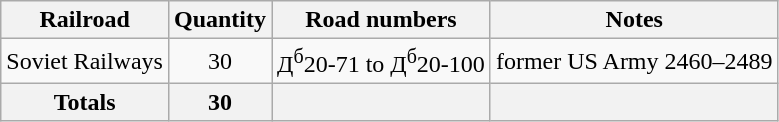<table class="wikitable">
<tr>
<th>Railroad</th>
<th>Quantity</th>
<th>Road numbers</th>
<th>Notes</th>
</tr>
<tr>
<td>Soviet Railways</td>
<td style="text-align:center;">30</td>
<td style="text-align:center;">Д<sup>б</sup>20-71 to Д<sup>б</sup>20-100</td>
<td>former US Army 2460–2489</td>
</tr>
<tr>
<th>Totals</th>
<th>30</th>
<th></th>
<th></th>
</tr>
</table>
